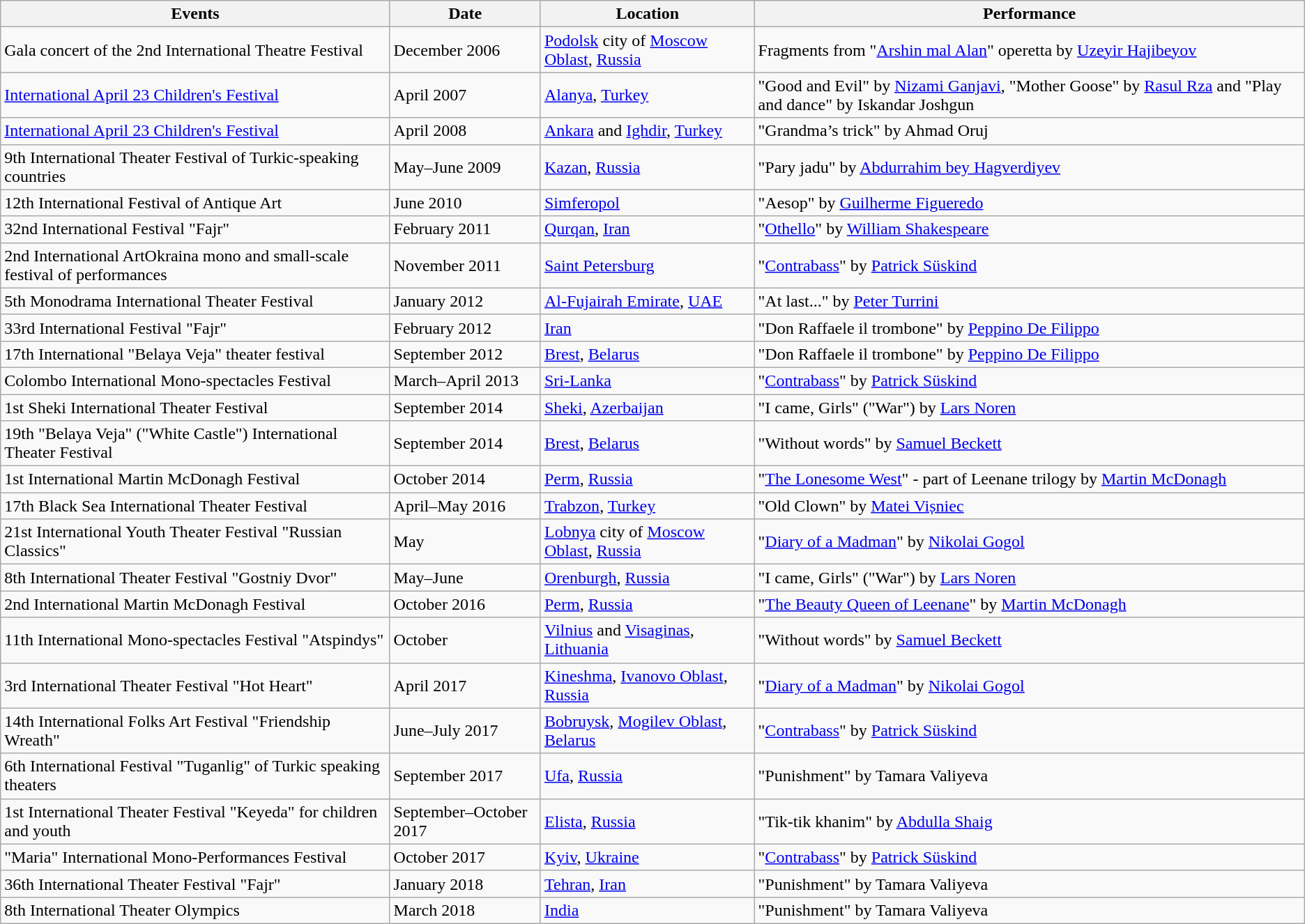<table class="wikitable">
<tr>
<th>Events</th>
<th>Date</th>
<th>Location</th>
<th>Performance</th>
</tr>
<tr>
<td>Gala concert of the 2nd International Theatre Festival</td>
<td>December 2006</td>
<td><a href='#'>Podolsk</a> city of <a href='#'>Moscow Oblast</a>, <a href='#'>Russia</a></td>
<td>Fragments from  "<a href='#'>Arshin mal Alan</a>" operetta by <a href='#'>Uzeyir Hajibeyov</a></td>
</tr>
<tr>
<td><a href='#'>International April 23 Children's Festival</a></td>
<td>April 2007</td>
<td><a href='#'>Alanya</a>, <a href='#'>Turkey</a></td>
<td>"Good and Evil"  by <a href='#'>Nizami Ganjavi</a>, "Mother Goose" by <a href='#'>Rasul Rza</a> and "Play and dance" by Iskandar Joshgun</td>
</tr>
<tr>
<td><a href='#'>International April 23 Children's Festival</a></td>
<td>April 2008</td>
<td><a href='#'>Ankara</a> and  <a href='#'>Ighdir</a>, <a href='#'>Turkey</a></td>
<td>"Grandma’s  trick" by Ahmad Oruj</td>
</tr>
<tr>
<td>9th  International Theater Festival of Turkic-speaking countries</td>
<td>May–June 2009</td>
<td><a href='#'>Kazan</a>, <a href='#'>Russia</a></td>
<td>"Pary jadu" by <a href='#'>Abdurrahim bey Hagverdiyev</a></td>
</tr>
<tr>
<td>12th  International Festival of Antique Art</td>
<td>June 2010</td>
<td><a href='#'>Simferopol</a></td>
<td>"Aesop"  by <a href='#'>Guilherme Figueredo</a></td>
</tr>
<tr>
<td>32nd  International Festival "Fajr"</td>
<td>February 2011</td>
<td><a href='#'>Qurqan</a>, <a href='#'>Iran</a></td>
<td>"<a href='#'>Othello</a>" by <a href='#'>William Shakespeare</a></td>
</tr>
<tr>
<td>2nd International  ArtOkraina mono and small-scale festival of performances</td>
<td>November 2011</td>
<td><a href='#'>Saint Petersburg</a></td>
<td>"<a href='#'>Contrabass</a>"  by <a href='#'>Patrick Süskind</a></td>
</tr>
<tr>
<td>5th Monodrama  International Theater Festival</td>
<td>January 2012</td>
<td><a href='#'>Al-Fujairah Emirate</a>, <a href='#'>UAE</a></td>
<td>"At last..."  by <a href='#'>Peter Turrini</a></td>
</tr>
<tr>
<td>33rd  International Festival "Fajr"</td>
<td>February 2012</td>
<td><a href='#'>Iran</a></td>
<td>"Don Raffaele il trombone" by <a href='#'>Peppino De Filippo</a></td>
</tr>
<tr>
<td>17th International  "Belaya Veja" theater festival</td>
<td>September 2012</td>
<td><a href='#'>Brest</a>, <a href='#'>Belarus</a></td>
<td>"Don Raffaele il trombone" by <a href='#'>Peppino De Filippo</a></td>
</tr>
<tr>
<td>Colombo  International Mono-spectacles Festival</td>
<td>March–April  2013</td>
<td><a href='#'>Sri-Lanka</a></td>
<td>"<a href='#'>Contrabass</a>"  by <a href='#'>Patrick Süskind</a></td>
</tr>
<tr>
<td>1st Sheki  International Theater Festival</td>
<td>September 2014</td>
<td><a href='#'>Sheki</a>,  <a href='#'>Azerbaijan</a></td>
<td>"I came, Girls" ("War") by <a href='#'>Lars Noren</a></td>
</tr>
<tr>
<td>19th  "Belaya Veja" ("White Castle") International Theater  Festival</td>
<td>September 2014</td>
<td><a href='#'>Brest</a>, <a href='#'>Belarus</a></td>
<td>"Without  words" by <a href='#'>Samuel Beckett</a></td>
</tr>
<tr>
<td>1st International Martin McDonagh Festival</td>
<td>October 2014</td>
<td><a href='#'>Perm</a>, <a href='#'>Russia</a></td>
<td>"<a href='#'>The Lonesome West</a>" - part of Leenane trilogy by  <a href='#'>Martin McDonagh</a></td>
</tr>
<tr>
<td>17th Black Sea  International Theater Festival</td>
<td>April–May 2016</td>
<td><a href='#'>Trabzon</a>,  <a href='#'>Turkey</a></td>
<td>"Old Clown" by <a href='#'>Matei Vișniec</a></td>
</tr>
<tr>
<td>21st International Youth Theater Festival "Russian Classics"</td>
<td>May</td>
<td><a href='#'>Lobnya</a> city of  <a href='#'>Moscow Oblast</a>, <a href='#'>Russia</a></td>
<td>"<a href='#'>Diary of a Madman</a>" by <a href='#'>Nikolai Gogol</a></td>
</tr>
<tr>
<td>8th International  Theater Festival "Gostniy Dvor"</td>
<td>May–June</td>
<td><a href='#'>Orenburgh</a>,  <a href='#'>Russia</a></td>
<td>"I came, Girls" ("War") by <a href='#'>Lars Noren</a></td>
</tr>
<tr>
<td>2nd International Martin McDonagh Festival</td>
<td>October 2016</td>
<td><a href='#'>Perm</a>, <a href='#'>Russia</a></td>
<td>"<a href='#'>The Beauty Queen of Leenane</a>" by <a href='#'>Martin McDonagh</a></td>
</tr>
<tr>
<td>11th International  Mono-spectacles Festival "Atspindys"</td>
<td>October</td>
<td><a href='#'>Vilnius</a> and  <a href='#'>Visaginas</a>, <a href='#'>Lithuania</a></td>
<td>"Without  words" by <a href='#'>Samuel Beckett</a></td>
</tr>
<tr>
<td>3rd International Theater Festival "Hot Heart"</td>
<td>April 2017</td>
<td><a href='#'>Kineshma</a>,  <a href='#'>Ivanovo Oblast</a>, <a href='#'>Russia</a></td>
<td>"<a href='#'>Diary of a Madman</a>" by <a href='#'>Nikolai Gogol</a></td>
</tr>
<tr>
<td>14th  International Folks Art Festival "Friendship Wreath"</td>
<td>June–July 2017</td>
<td><a href='#'>Bobruysk</a>,  <a href='#'>Mogilev Oblast</a>, <a href='#'>Belarus</a></td>
<td>"<a href='#'>Contrabass</a>"  by <a href='#'>Patrick Süskind</a></td>
</tr>
<tr>
<td>6th  International Festival "Tuganlig" of Turkic speaking theaters</td>
<td>September 2017</td>
<td><a href='#'>Ufa</a>, <a href='#'>Russia</a></td>
<td>"Punishment" by Tamara  Valiyeva</td>
</tr>
<tr>
<td>1st International Theater Festival "Keyeda" for children and youth</td>
<td>September–October  2017</td>
<td><a href='#'>Elista</a>, <a href='#'>Russia</a></td>
<td>"Tik-tik khanim" by <a href='#'>Abdulla Shaig</a></td>
</tr>
<tr>
<td>"Maria"  International Mono-Performances Festival</td>
<td>October 2017</td>
<td><a href='#'>Kyiv</a>, <a href='#'>Ukraine</a></td>
<td>"<a href='#'>Contrabass</a>"  by <a href='#'>Patrick Süskind</a></td>
</tr>
<tr>
<td>36th  International Theater Festival "Fajr"</td>
<td>January 2018</td>
<td><a href='#'>Tehran</a>, <a href='#'>Iran</a></td>
<td>"Punishment" by Tamara  Valiyeva</td>
</tr>
<tr>
<td>8th  International Theater Olympics</td>
<td>March 2018</td>
<td><a href='#'>India</a></td>
<td>"Punishment" by Tamara  Valiyeva</td>
</tr>
</table>
